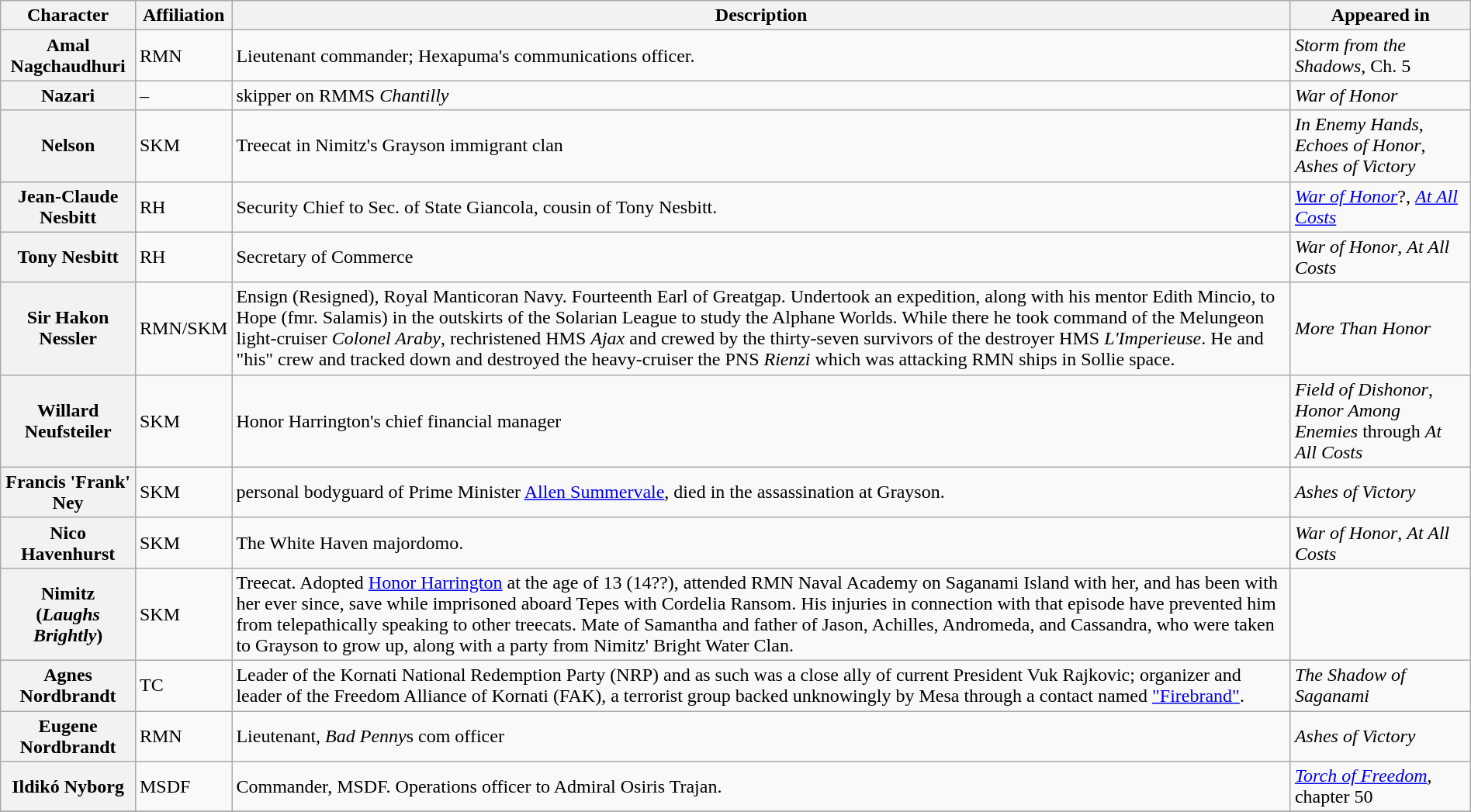<table class="wikitable" style="width: 100%">
<tr>
<th>Character</th>
<th>Affiliation</th>
<th>Description</th>
<th>Appeared in</th>
</tr>
<tr>
<th>Amal Nagchaudhuri</th>
<td>RMN</td>
<td>Lieutenant commander; Hexapuma's communications officer.<br></td>
<td><em>Storm from the Shadows</em>, Ch. 5</td>
</tr>
<tr>
<th>Nazari</th>
<td>–</td>
<td>skipper on RMMS <em>Chantilly</em></td>
<td><em>War of Honor</em></td>
</tr>
<tr>
<th>Nelson</th>
<td>SKM</td>
<td>Treecat in Nimitz's Grayson immigrant clan</td>
<td><em>In Enemy Hands</em>, <em>Echoes of Honor</em>, <em>Ashes of Victory</em></td>
</tr>
<tr>
<th>Jean-Claude Nesbitt</th>
<td>RH</td>
<td>Security Chief to Sec. of State Giancola, cousin of Tony Nesbitt.<br></td>
<td><em><a href='#'>War of Honor</a></em>?, <em><a href='#'>At All Costs</a></em></td>
</tr>
<tr>
<th>Tony Nesbitt</th>
<td>RH</td>
<td>Secretary of Commerce</td>
<td><em>War of Honor</em>, <em>At All Costs</em></td>
</tr>
<tr>
<th>Sir Hakon Nessler</th>
<td>RMN/SKM</td>
<td>Ensign (Resigned), Royal Manticoran Navy. Fourteenth Earl of Greatgap. Undertook an expedition, along with his mentor Edith Mincio, to Hope (fmr. Salamis) in the outskirts of the Solarian League to study the Alphane Worlds. While there he took command of the Melungeon light-cruiser <em>Colonel Araby</em>, rechristened HMS <em>Ajax</em> and crewed by the thirty-seven survivors of the destroyer HMS <em>L'Imperieuse</em>. He and "his" crew and tracked down and destroyed the heavy-cruiser the PNS <em>Rienzi</em> which was attacking RMN ships in Sollie space.</td>
<td><em>More Than Honor</em></td>
</tr>
<tr>
<th>Willard Neufsteiler</th>
<td>SKM</td>
<td>Honor Harrington's chief financial manager</td>
<td><em>Field of Dishonor</em>, <em>Honor Among Enemies</em> through <em>At All Costs</em></td>
</tr>
<tr>
<th>Francis 'Frank' Ney</th>
<td>SKM</td>
<td>personal bodyguard of Prime Minister <a href='#'>Allen Summervale</a>, died in the assassination at Grayson.</td>
<td><em>Ashes of Victory</em></td>
</tr>
<tr>
<th>Nico Havenhurst</th>
<td>SKM</td>
<td>The White Haven majordomo.</td>
<td><em>War of Honor</em>, <em>At All Costs</em></td>
</tr>
<tr>
<th>Nimitz<br>(<em>Laughs Brightly</em>)</th>
<td>SKM</td>
<td>Treecat. Adopted <a href='#'>Honor Harrington</a> at the age of 13 (14??), attended RMN Naval Academy on Saganami Island with her, and has been with her ever since, save while imprisoned aboard Tepes with Cordelia Ransom. His injuries in connection with that episode have prevented him from telepathically speaking to other treecats. Mate of Samantha and father of Jason, Achilles, Andromeda, and Cassandra, who were taken to Grayson to grow up, along with a party from Nimitz' Bright Water Clan.</td>
<td></td>
</tr>
<tr>
<th>Agnes Nordbrandt</th>
<td>TC</td>
<td>Leader of the Kornati National Redemption Party (NRP) and as such was a close ally of current President Vuk Rajkovic; organizer and leader of the Freedom Alliance of Kornati (FAK), a terrorist group backed unknowingly by Mesa through a contact named <a href='#'>"Firebrand"</a>.</td>
<td><em>The Shadow of Saganami</em></td>
</tr>
<tr>
<th>Eugene Nordbrandt</th>
<td>RMN</td>
<td>Lieutenant, <em>Bad Penny</em>s com officer</td>
<td><em>Ashes of Victory</em></td>
</tr>
<tr>
<th>Ildikó Nyborg</th>
<td>MSDF</td>
<td>Commander, MSDF.  Operations officer to Admiral Osiris Trajan.</td>
<td><em><a href='#'>Torch of Freedom</a></em>, chapter 50</td>
</tr>
<tr>
</tr>
</table>
